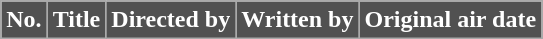<table class="wikitable" style="background:#fff;">
<tr style="color:white">
<th style="background:#515151">No.</th>
<th style="background:#515151">Title</th>
<th style="background:#515151">Directed by</th>
<th style="background:#515151">Written by</th>
<th style="background:#515151">Original air date<br>





































</th>
</tr>
</table>
